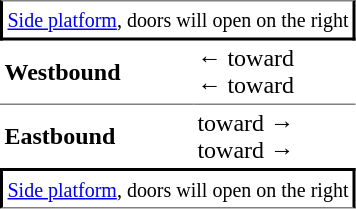<table table border=0 cellspacing=0 cellpadding=3>
<tr>
<td style="border-bottom:solid 2px black;border-right:solid 2px black;border-left:solid 2px black;border-top:solid 1px gray;text-align:center;" colspan=2><small><a href='#'>Side platform</a>, doors will open on the right</small></td>
</tr>
<tr>
<td style="border-bottom:solid 1px gray;"><strong>Westbound</strong></td>
<td style="border-bottom:solid 1px gray;">← <strong></strong> toward  <br>← <strong></strong> toward  </td>
</tr>
<tr>
<td style="border-bottom:solid 0px gray;"><strong>Eastbound</strong></td>
<td style="border-bottom:solid 0px gray;"> <strong></strong> toward   →<br> <strong></strong> toward   →</td>
</tr>
<tr>
<td style="border-top:solid 2px black;border-right:solid 2px black;border-left:solid 2px black;border-bottom:solid 1px gray;text-align:center;" colspan=2><small><a href='#'>Side platform</a>, doors will open on the right</small></td>
</tr>
</table>
